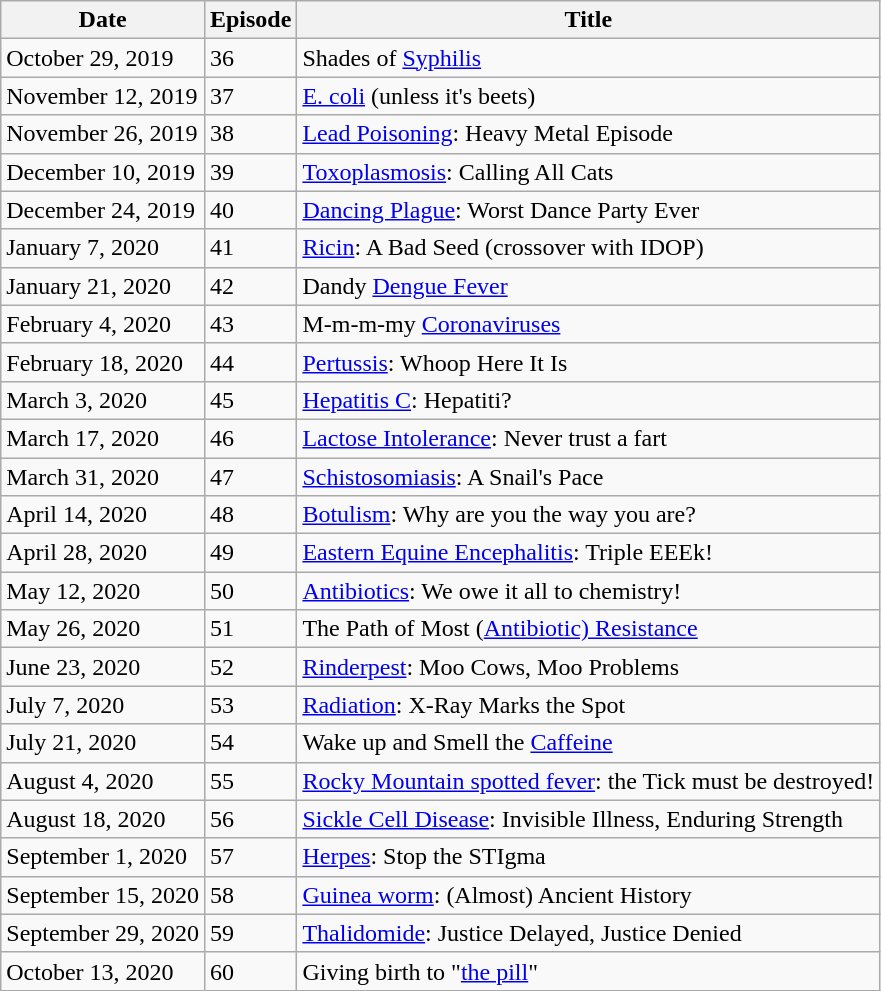<table class="wikitable">
<tr>
<th>Date</th>
<th>Episode</th>
<th>Title</th>
</tr>
<tr>
<td>October 29, 2019</td>
<td>36</td>
<td>Shades of <a href='#'>Syphilis</a></td>
</tr>
<tr>
<td>November 12, 2019</td>
<td>37</td>
<td><a href='#'>E. coli</a> (unless it's beets)</td>
</tr>
<tr>
<td>November 26, 2019</td>
<td>38</td>
<td><a href='#'>Lead Poisoning</a>: Heavy Metal Episode</td>
</tr>
<tr>
<td>December 10, 2019</td>
<td>39</td>
<td><a href='#'>Toxoplasmosis</a>: Calling All Cats</td>
</tr>
<tr>
<td>December 24, 2019</td>
<td>40</td>
<td><a href='#'>Dancing Plague</a>: Worst Dance Party Ever</td>
</tr>
<tr>
<td>January 7, 2020</td>
<td>41</td>
<td><a href='#'>Ricin</a>: A Bad Seed (crossover with IDOP)</td>
</tr>
<tr>
<td>January 21, 2020</td>
<td>42</td>
<td>Dandy <a href='#'>Dengue Fever</a></td>
</tr>
<tr>
<td>February 4, 2020</td>
<td>43</td>
<td>M-m-m-my <a href='#'>Coronaviruses</a></td>
</tr>
<tr>
<td>February 18, 2020</td>
<td>44</td>
<td><a href='#'>Pertussis</a>: Whoop Here It Is</td>
</tr>
<tr>
<td>March 3, 2020</td>
<td>45</td>
<td><a href='#'>Hepatitis C</a>: Hepatiti?</td>
</tr>
<tr>
<td>March 17, 2020</td>
<td>46</td>
<td><a href='#'>Lactose Intolerance</a>: Never trust a fart</td>
</tr>
<tr>
<td>March 31, 2020</td>
<td>47</td>
<td><a href='#'>Schistosomiasis</a>: A Snail's Pace</td>
</tr>
<tr>
<td>April 14, 2020</td>
<td>48</td>
<td><a href='#'>Botulism</a>: Why are you the way you are?</td>
</tr>
<tr>
<td>April 28, 2020</td>
<td>49</td>
<td><a href='#'>Eastern Equine Encephalitis</a>: Triple EEEk!</td>
</tr>
<tr>
<td>May 12, 2020</td>
<td>50</td>
<td><a href='#'>Antibiotics</a>: We owe it all to chemistry!</td>
</tr>
<tr>
<td>May 26, 2020</td>
<td>51</td>
<td>The Path of Most (<a href='#'>Antibiotic) Resistance</a></td>
</tr>
<tr>
<td>June 23, 2020</td>
<td>52</td>
<td><a href='#'>Rinderpest</a>: Moo Cows, Moo Problems</td>
</tr>
<tr>
<td>July 7, 2020</td>
<td>53</td>
<td><a href='#'>Radiation</a>: X-Ray Marks the Spot</td>
</tr>
<tr>
<td>July 21, 2020</td>
<td>54</td>
<td>Wake up and Smell the <a href='#'>Caffeine</a></td>
</tr>
<tr>
<td>August 4, 2020</td>
<td>55</td>
<td><a href='#'>Rocky Mountain spotted fever</a>: the Tick must be destroyed!</td>
</tr>
<tr>
<td>August 18, 2020</td>
<td>56</td>
<td><a href='#'>Sickle Cell Disease</a>: Invisible Illness, Enduring Strength</td>
</tr>
<tr>
<td>September 1, 2020</td>
<td>57</td>
<td><a href='#'>Herpes</a>: Stop the STIgma</td>
</tr>
<tr>
<td>September 15, 2020</td>
<td>58</td>
<td><a href='#'>Guinea worm</a>: (Almost) Ancient History</td>
</tr>
<tr>
<td>September 29, 2020</td>
<td>59</td>
<td><a href='#'>Thalidomide</a>: Justice Delayed, Justice Denied</td>
</tr>
<tr>
<td>October 13, 2020</td>
<td>60</td>
<td>Giving birth to "<a href='#'>the pill</a>"</td>
</tr>
</table>
